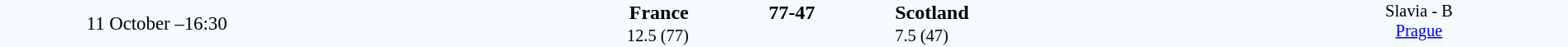<table style="width: 100%; background:#F5FAFF;" cellspacing="0">
<tr>
<td style=font-size:95% align=center rowspan=3 width=20%>11 October –16:30</td>
</tr>
<tr>
<td width=24% align=right><strong>France</strong> </td>
<td align=center width=13%><strong>77-47</strong></td>
<td width=24%> <strong>Scotland</strong></td>
<td style=font-size:85% rowspan=3 valign=top align=center>Slavia - B <br><a href='#'>Prague</a></td>
</tr>
<tr style=font-size:85%>
<td align=right>12.5 (77)</td>
<td align=center></td>
<td>7.5 (47)</td>
</tr>
</table>
